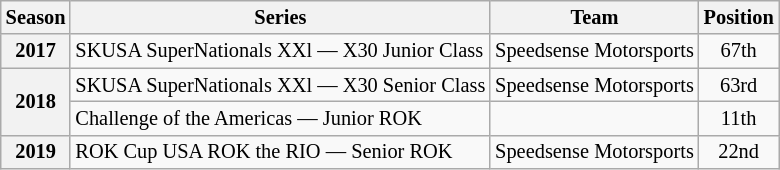<table class="wikitable" style="font-size: 85%; text-align:center">
<tr>
<th>Season</th>
<th>Series</th>
<th>Team</th>
<th>Position</th>
</tr>
<tr>
<th>2017</th>
<td align="left">SKUSA SuperNationals XXl — X30 Junior Class</td>
<td align="left">Speedsense Motorsports</td>
<td>67th</td>
</tr>
<tr>
<th rowspan="2">2018</th>
<td align="left">SKUSA SuperNationals XXl — X30 Senior Class</td>
<td align="left">Speedsense Motorsports</td>
<td>63rd</td>
</tr>
<tr>
<td align="left">Challenge of the Americas — Junior ROK</td>
<td align="left"></td>
<td>11th</td>
</tr>
<tr>
<th>2019</th>
<td align="left">ROK Cup USA ROK the RIO — Senior ROK</td>
<td align="left">Speedsense Motorsports</td>
<td>22nd</td>
</tr>
</table>
